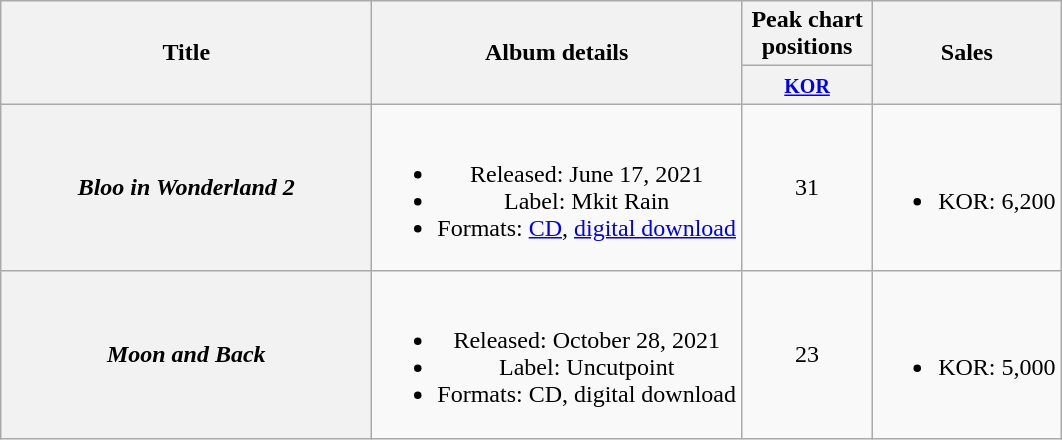<table class="wikitable plainrowheaders" style="text-align:center;">
<tr>
<th scope="col" rowspan="2" style="width:15em;">Title</th>
<th scope="col" rowspan="2">Album details</th>
<th scope="col" colspan="1" style="width:5em;">Peak chart positions</th>
<th scope="col" rowspan="2">Sales</th>
</tr>
<tr>
<th><small><a href='#'>KOR</a></small><br></th>
</tr>
<tr>
<th scope="row"><em>Bloo in Wonderland 2</em></th>
<td><br><ul><li>Released: June 17, 2021</li><li>Label: Mkit Rain</li><li>Formats: <a href='#'>CD</a>, <a href='#'>digital download</a></li></ul></td>
<td>31</td>
<td><br><ul><li>KOR: 6,200</li></ul></td>
</tr>
<tr>
<th scope="row"><em>Moon and Back</em></th>
<td><br><ul><li>Released: October 28, 2021</li><li>Label: Uncutpoint</li><li>Formats: CD, digital download</li></ul></td>
<td>23</td>
<td><br><ul><li>KOR: 5,000</li></ul></td>
</tr>
</table>
